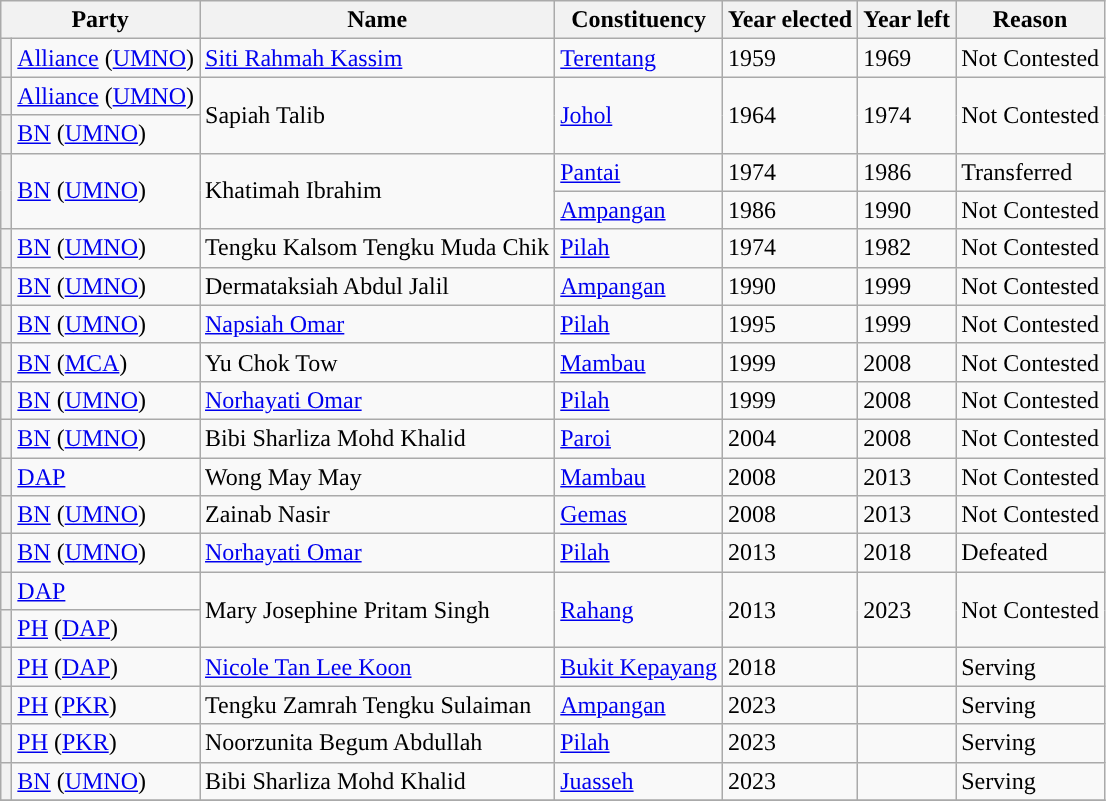<table class="wikitable sortable">
<tr>
<th colspan=2>Party</th>
<th>Name</th>
<th>Constituency</th>
<th>Year elected</th>
<th>Year left</th>
<th>Reason</th>
</tr>
<tr>
<th style="background-color: "></th>
<td><a href='#'>Alliance</a> (<a href='#'>UMNO</a>)</td>
<td><a href='#'>Siti Rahmah Kassim</a></td>
<td><a href='#'>Terentang</a></td>
<td>1959</td>
<td>1969</td>
<td>Not Contested</td>
</tr>
<tr>
<th style="background-color: "></th>
<td><a href='#'>Alliance</a> (<a href='#'>UMNO</a>)</td>
<td rowspan=2>Sapiah Talib</td>
<td rowspan=2><a href='#'>Johol</a></td>
<td rowspan=2>1964</td>
<td rowspan=2>1974</td>
<td rowspan=2>Not Contested</td>
</tr>
<tr>
<th style="background-color: "></th>
<td><a href='#'>BN</a> (<a href='#'>UMNO</a>)</td>
</tr>
<tr>
<th rowspan=2 style="background-color: "></th>
<td rowspan=2><a href='#'>BN</a> (<a href='#'>UMNO</a>)</td>
<td rowspan=2>Khatimah Ibrahim</td>
<td><a href='#'>Pantai</a></td>
<td>1974</td>
<td>1986</td>
<td>Transferred</td>
</tr>
<tr>
<td><a href='#'>Ampangan</a></td>
<td>1986</td>
<td>1990</td>
<td>Not Contested</td>
</tr>
<tr>
<th style="background-color: "></th>
<td><a href='#'>BN</a> (<a href='#'>UMNO</a>)</td>
<td>Tengku Kalsom Tengku Muda Chik</td>
<td><a href='#'>Pilah</a></td>
<td>1974</td>
<td>1982</td>
<td>Not Contested</td>
</tr>
<tr>
<th style="background-color: "></th>
<td><a href='#'>BN</a> (<a href='#'>UMNO</a>)</td>
<td>Dermataksiah Abdul Jalil</td>
<td><a href='#'>Ampangan</a></td>
<td>1990</td>
<td>1999</td>
<td>Not Contested</td>
</tr>
<tr>
<th style="background-color: "></th>
<td><a href='#'>BN</a> (<a href='#'>UMNO</a>)</td>
<td><a href='#'>Napsiah Omar</a></td>
<td><a href='#'>Pilah</a></td>
<td>1995</td>
<td>1999</td>
<td>Not Contested</td>
</tr>
<tr>
<th style="background-color: "></th>
<td><a href='#'>BN</a> (<a href='#'>MCA</a>)</td>
<td>Yu Chok Tow</td>
<td><a href='#'>Mambau</a></td>
<td>1999</td>
<td>2008</td>
<td>Not Contested</td>
</tr>
<tr>
<th style="background-color: "></th>
<td><a href='#'>BN</a> (<a href='#'>UMNO</a>)</td>
<td><a href='#'>Norhayati Omar</a></td>
<td><a href='#'>Pilah</a></td>
<td>1999</td>
<td>2008</td>
<td>Not Contested</td>
</tr>
<tr>
<th style="background-color: "></th>
<td><a href='#'>BN</a> (<a href='#'>UMNO</a>)</td>
<td>Bibi Sharliza Mohd Khalid</td>
<td><a href='#'>Paroi</a></td>
<td>2004</td>
<td>2008</td>
<td>Not Contested</td>
</tr>
<tr>
<th style="background-color: "></th>
<td><a href='#'>DAP</a></td>
<td>Wong May May</td>
<td><a href='#'>Mambau</a></td>
<td>2008</td>
<td>2013</td>
<td>Not Contested</td>
</tr>
<tr>
<th style="background-color: "></th>
<td><a href='#'>BN</a> (<a href='#'>UMNO</a>)</td>
<td>Zainab Nasir</td>
<td><a href='#'>Gemas</a></td>
<td>2008</td>
<td>2013</td>
<td>Not Contested</td>
</tr>
<tr>
<th style="background-color: "></th>
<td><a href='#'>BN</a> (<a href='#'>UMNO</a>)</td>
<td><a href='#'>Norhayati Omar</a></td>
<td><a href='#'>Pilah</a></td>
<td>2013</td>
<td>2018</td>
<td>Defeated</td>
</tr>
<tr>
<th style="background-color: "></th>
<td><a href='#'>DAP</a></td>
<td rowspan=2>Mary Josephine Pritam Singh</td>
<td rowspan=2><a href='#'>Rahang</a></td>
<td rowspan=2>2013</td>
<td rowspan=2>2023</td>
<td rowspan=2>Not Contested</td>
</tr>
<tr>
<th style="background-color: "></th>
<td><a href='#'>PH</a> (<a href='#'>DAP</a>)</td>
</tr>
<tr>
<th style="background-color: "></th>
<td><a href='#'>PH</a> (<a href='#'>DAP</a>)</td>
<td><a href='#'>Nicole Tan Lee Koon</a></td>
<td><a href='#'>Bukit Kepayang</a></td>
<td>2018</td>
<td></td>
<td>Serving</td>
</tr>
<tr>
<th style="background-color: "></th>
<td><a href='#'>PH</a> (<a href='#'>PKR</a>)</td>
<td>Tengku Zamrah Tengku Sulaiman</td>
<td><a href='#'>Ampangan</a></td>
<td>2023</td>
<td></td>
<td>Serving</td>
</tr>
<tr>
<th style="background-color: "></th>
<td><a href='#'>PH</a> (<a href='#'>PKR</a>)</td>
<td>Noorzunita Begum Abdullah</td>
<td><a href='#'>Pilah</a></td>
<td>2023</td>
<td></td>
<td>Serving</td>
</tr>
<tr>
<th style="background-color: "></th>
<td><a href='#'>BN</a> (<a href='#'>UMNO</a>)</td>
<td>Bibi Sharliza Mohd Khalid</td>
<td><a href='#'>Juasseh</a></td>
<td>2023</td>
<td></td>
<td>Serving</td>
</tr>
<tr>
</tr>
</table>
